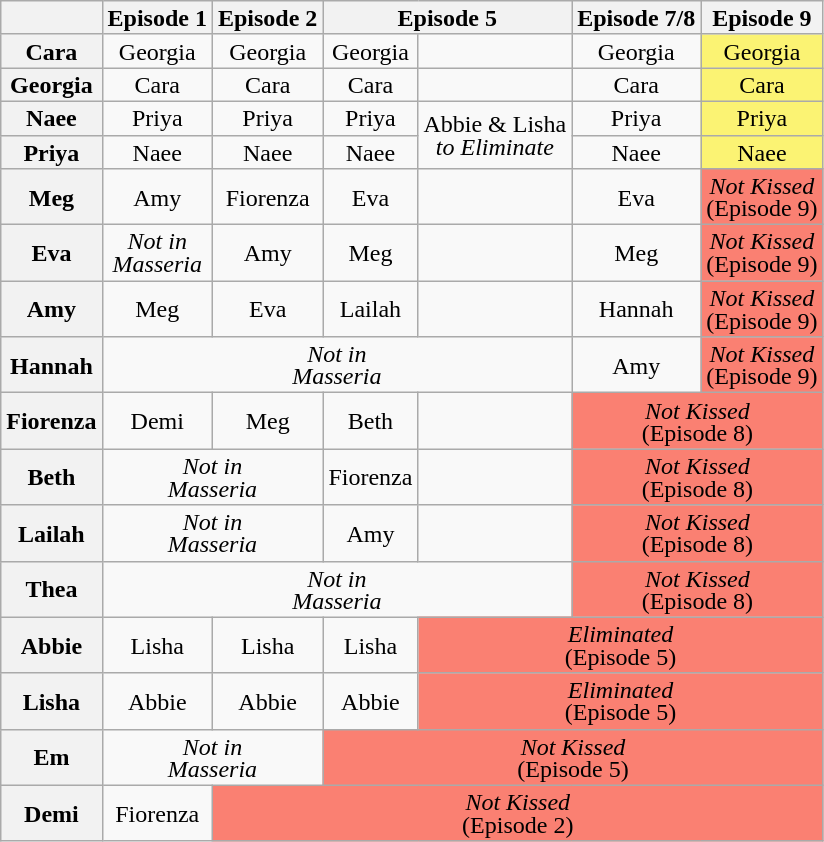<table class="wikitable nowrap" style="text-align:center; line-height:15px">
<tr>
<th scope="col"></th>
<th scope="col">Episode 1</th>
<th scope="col">Episode 2</th>
<th scope="col" colspan="2">Episode 5</th>
<th scope="col">Episode 7/8</th>
<th scope="col">Episode 9</th>
</tr>
<tr>
<th scope="row">Cara</th>
<td>Georgia</td>
<td>Georgia</td>
<td>Georgia</td>
<td></td>
<td>Georgia</td>
<td style="background:#FBF373">Georgia</td>
</tr>
<tr>
<th scope="row">Georgia</th>
<td>Cara</td>
<td>Cara</td>
<td>Cara</td>
<td></td>
<td>Cara</td>
<td style="background:#FBF373">Cara</td>
</tr>
<tr>
<th scope="row">Naee</th>
<td>Priya</td>
<td>Priya</td>
<td>Priya</td>
<td rowspan="2">Abbie & Lisha<br><em>to Eliminate</em></td>
<td>Priya</td>
<td style="background:#FBF373">Priya</td>
</tr>
<tr>
<th scope="row">Priya</th>
<td>Naee</td>
<td>Naee</td>
<td>Naee</td>
<td>Naee</td>
<td style="background:#FBF373">Naee</td>
</tr>
<tr>
<th scope="row">Meg</th>
<td>Amy</td>
<td>Fiorenza</td>
<td>Eva</td>
<td></td>
<td>Eva</td>
<td style="background:salmon;"><em>Not Kissed</em><br> (Episode 9)</td>
</tr>
<tr>
<th scope="row">Eva</th>
<td><em>Not in <br> Masseria</em></td>
<td>Amy</td>
<td>Meg</td>
<td></td>
<td>Meg</td>
<td style="background:salmon;"><em>Not Kissed</em><br> (Episode 9)</td>
</tr>
<tr>
<th scope="row">Amy</th>
<td>Meg</td>
<td>Eva</td>
<td>Lailah</td>
<td></td>
<td>Hannah</td>
<td style="background:salmon;"><em>Not Kissed</em><br> (Episode 9)</td>
</tr>
<tr>
<th scope="row">Hannah</th>
<td colspan="4"><em>Not in <br> Masseria</em></td>
<td>Amy</td>
<td style="background:salmon;"><em>Not Kissed</em><br> (Episode 9)</td>
</tr>
<tr>
<th scope="row">Fiorenza</th>
<td>Demi</td>
<td>Meg</td>
<td>Beth</td>
<td></td>
<td colspan="2" style="background:salmon;"><em>Not Kissed</em><br> (Episode 8)</td>
</tr>
<tr>
<th scope="row">Beth</th>
<td colspan="2"><em>Not in <br> Masseria</em></td>
<td>Fiorenza</td>
<td></td>
<td colspan="2" style="background:salmon;"><em>Not Kissed</em><br> (Episode 8)</td>
</tr>
<tr>
<th scope="row">Lailah</th>
<td colspan="2"><em>Not in <br> Masseria</em></td>
<td>Amy</td>
<td></td>
<td colspan="2" style="background:salmon;"><em>Not Kissed</em><br> (Episode 8)</td>
</tr>
<tr>
<th scope="row">Thea</th>
<td colspan="4"><em>Not in <br> Masseria</em></td>
<td colspan="2" style="background:salmon;"><em>Not Kissed</em><br> (Episode 8)</td>
</tr>
<tr>
<th scope="row">Abbie</th>
<td>Lisha</td>
<td>Lisha</td>
<td>Lisha</td>
<td colspan="3" style="background:salmon;"><em>Eliminated</em><br> (Episode 5)</td>
</tr>
<tr>
<th scope="row">Lisha</th>
<td>Abbie</td>
<td>Abbie</td>
<td>Abbie</td>
<td colspan="3" style="background:salmon;"><em>Eliminated</em><br> (Episode 5)</td>
</tr>
<tr>
<th scope="row">Em</th>
<td colspan="2"><em>Not in <br> Masseria</em></td>
<td colspan="4" style="background:salmon;"><em>Not Kissed</em><br> (Episode 5)</td>
</tr>
<tr>
<th scope="row">Demi</th>
<td>Fiorenza</td>
<td colspan="5" style="background:salmon;"><em>Not Kissed</em><br> (Episode 2)</td>
</tr>
</table>
